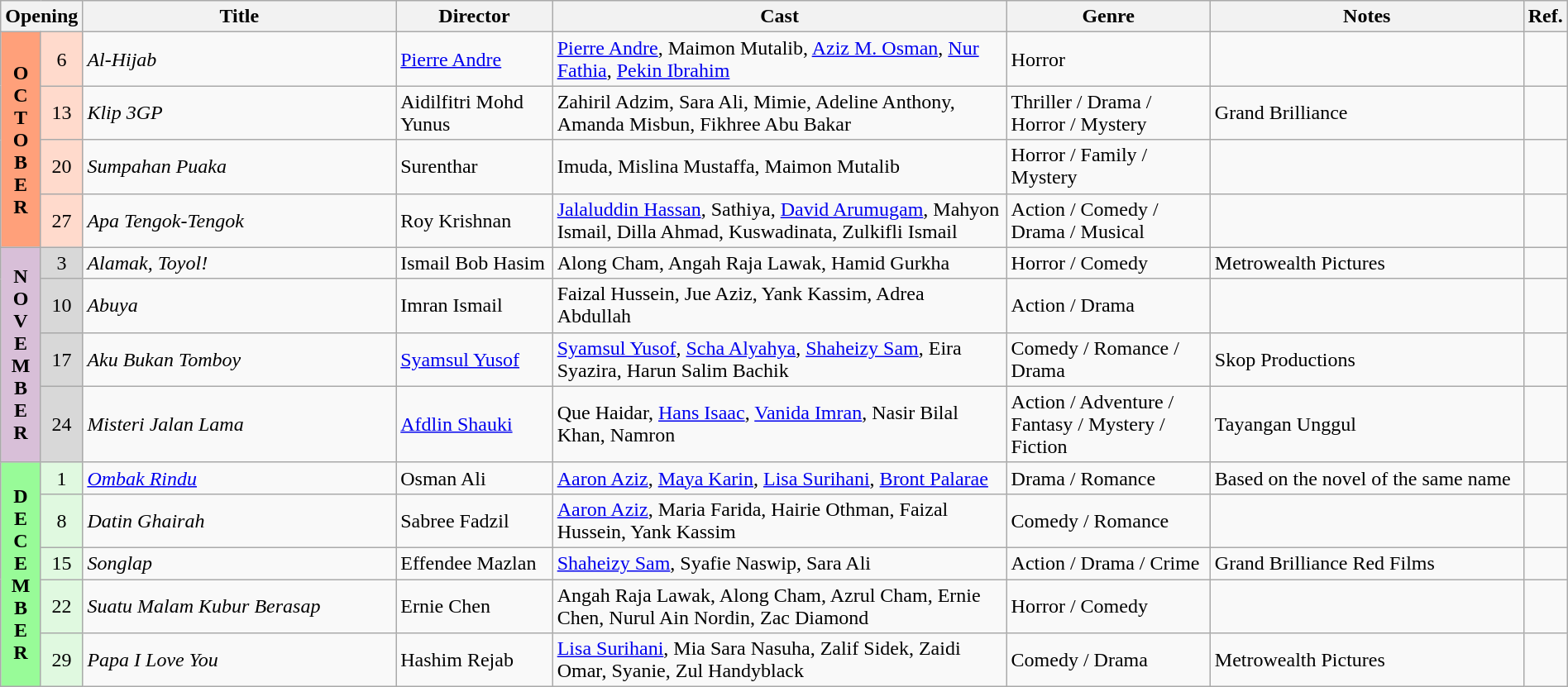<table class="wikitable" width="100%">
<tr>
<th colspan="2">Opening</th>
<th style="width:20%;">Title</th>
<th style="width:10%;">Director</th>
<th>Cast</th>
<th style="width:13%">Genre</th>
<th style="width:20%">Notes</th>
<th>Ref.</th>
</tr>
<tr>
<th rowspan=4 style="text-align:center; background:#ffa07a;">O<br>C<br>T<br>O<br>B<br>E<br>R</th>
<td rowspan=1 style="text-align:center; background:#ffdacc;">6</td>
<td><em>Al-Hijab</em></td>
<td><a href='#'>Pierre Andre</a></td>
<td><a href='#'>Pierre Andre</a>, Maimon Mutalib, <a href='#'>Aziz M. Osman</a>, <a href='#'>Nur Fathia</a>, <a href='#'>Pekin Ibrahim</a></td>
<td>Horror</td>
<td></td>
<td></td>
</tr>
<tr>
<td rowspan=1 style="text-align:center; background:#ffdacc;">13</td>
<td><em>Klip 3GP</em></td>
<td>Aidilfitri Mohd Yunus</td>
<td>Zahiril Adzim, Sara Ali, Mimie, Adeline Anthony, Amanda Misbun, Fikhree Abu Bakar</td>
<td>Thriller / Drama / Horror / Mystery</td>
<td>Grand Brilliance</td>
<td></td>
</tr>
<tr>
<td rowspan=1 style="text-align:center; background:#ffdacc;">20</td>
<td><em>Sumpahan Puaka</em></td>
<td>Surenthar</td>
<td>Imuda, Mislina Mustaffa, Maimon Mutalib</td>
<td>Horror / Family / Mystery</td>
<td></td>
<td></td>
</tr>
<tr>
<td rowspan=1 style="text-align:center; background:#ffdacc;">27</td>
<td><em>Apa Tengok-Tengok</em></td>
<td>Roy Krishnan</td>
<td><a href='#'>Jalaluddin Hassan</a>, Sathiya, <a href='#'>David Arumugam</a>, Mahyon Ismail, Dilla Ahmad, Kuswadinata, Zulkifli Ismail</td>
<td>Action / Comedy / Drama / Musical</td>
<td></td>
<td></td>
</tr>
<tr>
<th rowspan=4 style="text-align:center; background:thistle;">N<br>O<br>V<br>E<br>M<br>B<br>E<br>R</th>
<td rowspan=1 style="text-align:center; background:#d8d8d8;">3</td>
<td><em>Alamak, Toyol!</em></td>
<td>Ismail Bob Hasim</td>
<td>Along Cham, Angah Raja Lawak, Hamid Gurkha</td>
<td>Horror / Comedy</td>
<td>Metrowealth Pictures</td>
<td></td>
</tr>
<tr>
<td rowspan=1 style="text-align:center; background:#d8d8d8;">10</td>
<td><em>Abuya</em></td>
<td>Imran Ismail</td>
<td>Faizal Hussein, Jue Aziz, Yank Kassim, Adrea Abdullah</td>
<td>Action / Drama</td>
<td></td>
<td></td>
</tr>
<tr>
<td rowspan=1 style="text-align:center; background:#d8d8d8;">17</td>
<td><em>Aku Bukan Tomboy</em></td>
<td><a href='#'>Syamsul Yusof</a></td>
<td><a href='#'>Syamsul Yusof</a>, <a href='#'>Scha Alyahya</a>, <a href='#'>Shaheizy Sam</a>, Eira Syazira, Harun Salim Bachik</td>
<td>Comedy / Romance / Drama</td>
<td>Skop Productions</td>
<td></td>
</tr>
<tr>
<td rowspan=1 style="text-align:center; background:#d8d8d8;">24</td>
<td><em>Misteri Jalan Lama</em></td>
<td><a href='#'>Afdlin Shauki</a></td>
<td>Que Haidar, <a href='#'>Hans Isaac</a>, <a href='#'>Vanida Imran</a>, Nasir Bilal Khan, Namron</td>
<td>Action / Adventure / Fantasy / Mystery / Fiction</td>
<td>Tayangan Unggul</td>
<td></td>
</tr>
<tr>
<th rowspan="6" style="text-align:center; background:#98fb98;">D<br>E<br>C<br>E<br>M<br>B<br>E<br>R</th>
<td rowspan=1 style="text-align:center; background:#e0f9e0;">1</td>
<td><em><a href='#'>Ombak Rindu</a></em></td>
<td>Osman Ali</td>
<td><a href='#'>Aaron Aziz</a>, <a href='#'>Maya Karin</a>, <a href='#'>Lisa Surihani</a>, <a href='#'>Bront Palarae</a></td>
<td>Drama / Romance</td>
<td>Based on the novel of the same name</td>
<td></td>
</tr>
<tr>
<td rowspan=1 style="text-align:center; background:#e0f9e0;">8</td>
<td><em>Datin Ghairah</em></td>
<td>Sabree Fadzil</td>
<td><a href='#'>Aaron Aziz</a>, Maria Farida, Hairie Othman, Faizal Hussein, Yank Kassim</td>
<td>Comedy / Romance</td>
<td></td>
<td></td>
</tr>
<tr>
<td rowspan=1 style="text-align:center; background:#e0f9e0;">15</td>
<td><em>Songlap</em></td>
<td>Effendee Mazlan</td>
<td><a href='#'>Shaheizy Sam</a>, Syafie Naswip, Sara Ali</td>
<td>Action / Drama / Crime</td>
<td>Grand Brilliance Red Films</td>
<td></td>
</tr>
<tr>
<td rowspan=1 style="text-align:center; background:#e0f9e0;">22</td>
<td><em>Suatu Malam Kubur Berasap</em></td>
<td>Ernie Chen</td>
<td>Angah Raja Lawak, Along Cham, Azrul Cham, Ernie Chen, Nurul Ain Nordin, Zac Diamond</td>
<td>Horror / Comedy</td>
<td></td>
<td></td>
</tr>
<tr>
<td rowspan=1 style="text-align:center; background:#e0f9e0;">29</td>
<td><em>Papa I Love You</em></td>
<td>Hashim Rejab</td>
<td><a href='#'>Lisa Surihani</a>, Mia Sara Nasuha, Zalif Sidek, Zaidi Omar, Syanie, Zul Handyblack</td>
<td>Comedy / Drama</td>
<td>Metrowealth Pictures</td>
<td></td>
</tr>
</table>
